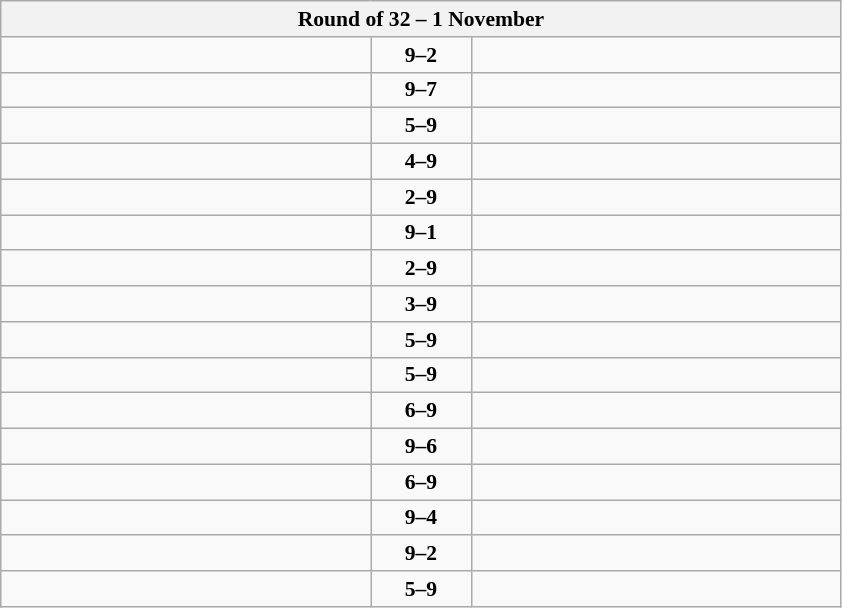<table class="wikitable" style="text-align: center; font-size:90% ">
<tr>
<th colspan=3>Round of 32 – 1 November</th>
</tr>
<tr>
<td align=left width="240"><strong></strong></td>
<td align=center width="60"><strong>9–2</strong></td>
<td align=left width="240"></td>
</tr>
<tr>
<td align=left><strong></strong></td>
<td align=center><strong>9–7</strong></td>
<td align=left></td>
</tr>
<tr>
<td align=left></td>
<td align=center><strong>5–9</strong></td>
<td align=left><strong></strong></td>
</tr>
<tr>
<td align=left></td>
<td align=center><strong>4–9</strong></td>
<td align=left><strong></strong></td>
</tr>
<tr>
<td align=left></td>
<td align=center><strong>2–9</strong></td>
<td align=left><strong></strong></td>
</tr>
<tr>
<td align=left><strong></strong></td>
<td align=center><strong>9–1</strong></td>
<td align=left></td>
</tr>
<tr>
<td align=left></td>
<td align=center><strong>2–9</strong></td>
<td align=left><strong></strong></td>
</tr>
<tr>
<td align=left></td>
<td align=center><strong>3–9</strong></td>
<td align=left><strong></strong></td>
</tr>
<tr>
<td align=left></td>
<td align=center><strong>5–9</strong></td>
<td align=left><strong></strong></td>
</tr>
<tr>
<td align=left></td>
<td align=center><strong>5–9</strong></td>
<td align=left><strong></strong></td>
</tr>
<tr>
<td align=left></td>
<td align=center><strong>6–9</strong></td>
<td align=left><strong></strong></td>
</tr>
<tr>
<td align=left><strong></strong></td>
<td align=center><strong>9–6</strong></td>
<td align=left></td>
</tr>
<tr>
<td align=left></td>
<td align=center><strong>6–9</strong></td>
<td align=left><strong></strong></td>
</tr>
<tr>
<td align=left><strong></strong></td>
<td align=center><strong>9–4</strong></td>
<td align=left></td>
</tr>
<tr>
<td align=left><strong></strong></td>
<td align=center><strong>9–2</strong></td>
<td align=left></td>
</tr>
<tr>
<td align=left></td>
<td align=center><strong>5–9</strong></td>
<td align=left><strong></strong></td>
</tr>
</table>
